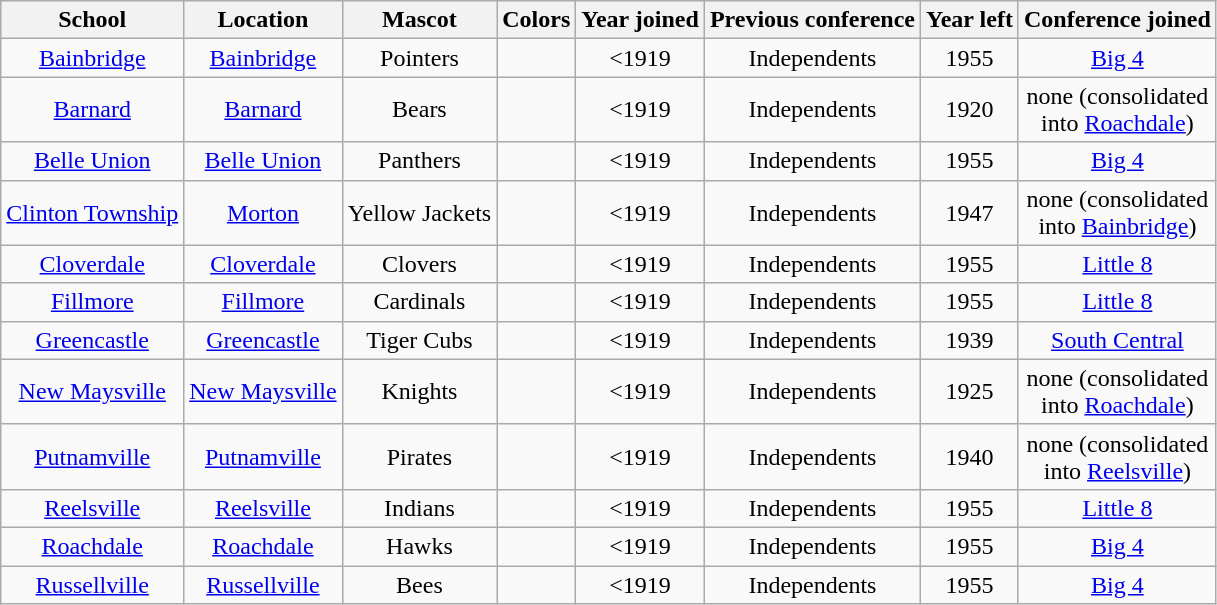<table class="wikitable" style="text-align:center;">
<tr>
<th>School</th>
<th>Location</th>
<th>Mascot</th>
<th>Colors</th>
<th>Year joined</th>
<th>Previous conference</th>
<th>Year left</th>
<th>Conference joined</th>
</tr>
<tr>
<td><a href='#'>Bainbridge</a></td>
<td><a href='#'>Bainbridge</a></td>
<td>Pointers</td>
<td> </td>
<td><1919</td>
<td>Independents</td>
<td>1955</td>
<td><a href='#'>Big 4</a></td>
</tr>
<tr>
<td><a href='#'>Barnard</a></td>
<td><a href='#'>Barnard</a></td>
<td>Bears</td>
<td> </td>
<td><1919</td>
<td>Independents</td>
<td>1920</td>
<td>none (consolidated<br>into <a href='#'>Roachdale</a>)</td>
</tr>
<tr>
<td><a href='#'>Belle Union</a></td>
<td><a href='#'>Belle Union</a></td>
<td>Panthers</td>
<td> </td>
<td><1919</td>
<td>Independents</td>
<td>1955</td>
<td><a href='#'>Big 4</a></td>
</tr>
<tr>
<td><a href='#'>Clinton Township</a></td>
<td><a href='#'>Morton</a></td>
<td>Yellow Jackets</td>
<td> </td>
<td><1919</td>
<td>Independents</td>
<td>1947</td>
<td>none (consolidated<br>into <a href='#'>Bainbridge</a>)</td>
</tr>
<tr>
<td><a href='#'>Cloverdale</a></td>
<td><a href='#'>Cloverdale</a></td>
<td>Clovers</td>
<td> </td>
<td><1919</td>
<td>Independents</td>
<td>1955</td>
<td><a href='#'>Little 8</a></td>
</tr>
<tr>
<td><a href='#'>Fillmore</a></td>
<td><a href='#'>Fillmore</a></td>
<td>Cardinals</td>
<td> </td>
<td><1919</td>
<td>Independents</td>
<td>1955</td>
<td><a href='#'>Little 8</a></td>
</tr>
<tr>
<td><a href='#'>Greencastle</a></td>
<td><a href='#'>Greencastle</a></td>
<td>Tiger Cubs</td>
<td> </td>
<td><1919</td>
<td>Independents</td>
<td>1939</td>
<td><a href='#'>South Central</a></td>
</tr>
<tr>
<td><a href='#'>New Maysville</a></td>
<td><a href='#'>New Maysville</a></td>
<td>Knights</td>
<td> </td>
<td><1919</td>
<td>Independents</td>
<td>1925</td>
<td>none (consolidated<br>into <a href='#'>Roachdale</a>)</td>
</tr>
<tr>
<td><a href='#'>Putnamville</a></td>
<td><a href='#'>Putnamville</a></td>
<td>Pirates</td>
<td> </td>
<td><1919</td>
<td>Independents</td>
<td>1940</td>
<td>none (consolidated<br>into <a href='#'>Reelsville</a>)</td>
</tr>
<tr>
<td><a href='#'>Reelsville</a></td>
<td><a href='#'>Reelsville</a></td>
<td>Indians</td>
<td> </td>
<td><1919</td>
<td>Independents</td>
<td>1955</td>
<td><a href='#'>Little 8</a></td>
</tr>
<tr>
<td><a href='#'>Roachdale</a></td>
<td><a href='#'>Roachdale</a></td>
<td>Hawks</td>
<td> </td>
<td><1919</td>
<td>Independents</td>
<td>1955</td>
<td><a href='#'>Big 4</a></td>
</tr>
<tr>
<td><a href='#'>Russellville</a></td>
<td><a href='#'>Russellville</a></td>
<td>Bees</td>
<td> </td>
<td><1919</td>
<td>Independents</td>
<td>1955</td>
<td><a href='#'>Big 4</a></td>
</tr>
</table>
